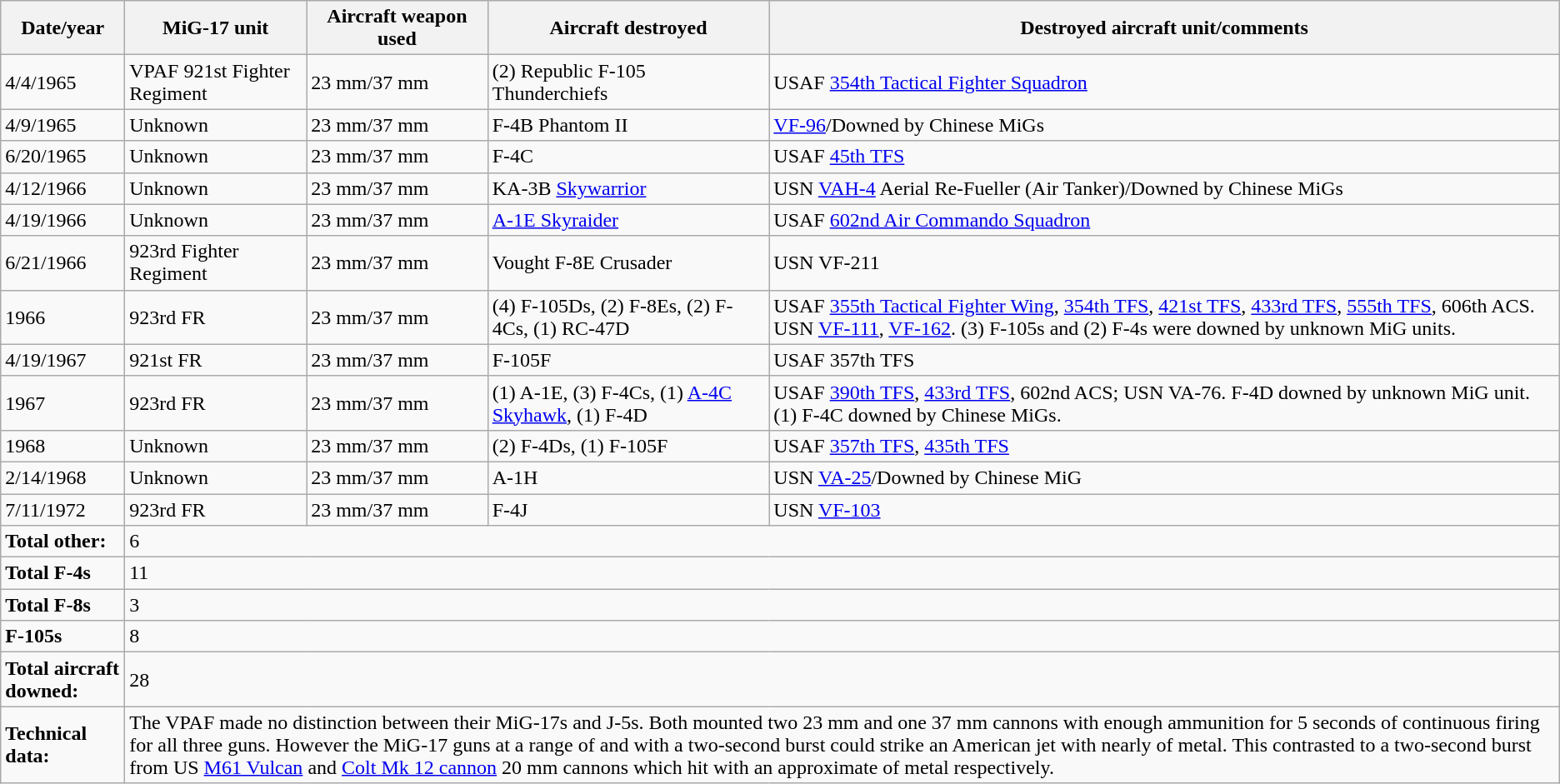<table class="wikitable">
<tr>
<th>Date/year</th>
<th>MiG-17 unit</th>
<th>Aircraft weapon used</th>
<th>Aircraft destroyed</th>
<th>Destroyed aircraft unit/comments</th>
</tr>
<tr>
<td>4/4/1965</td>
<td>VPAF 921st Fighter Regiment</td>
<td>23 mm/37 mm</td>
<td>(2) Republic F-105 Thunderchiefs</td>
<td>USAF <a href='#'>354th Tactical Fighter Squadron</a></td>
</tr>
<tr>
<td>4/9/1965</td>
<td>Unknown</td>
<td>23 mm/37 mm</td>
<td>F-4B Phantom II</td>
<td><a href='#'>VF-96</a>/Downed by Chinese MiGs</td>
</tr>
<tr>
<td>6/20/1965</td>
<td>Unknown</td>
<td>23 mm/37 mm</td>
<td>F-4C</td>
<td>USAF <a href='#'>45th TFS</a></td>
</tr>
<tr>
<td>4/12/1966</td>
<td>Unknown</td>
<td>23 mm/37 mm</td>
<td>KA-3B <a href='#'>Skywarrior</a></td>
<td>USN <a href='#'>VAH-4</a> Aerial Re-Fueller (Air Tanker)/Downed by Chinese MiGs</td>
</tr>
<tr>
<td>4/19/1966</td>
<td>Unknown</td>
<td>23 mm/37 mm</td>
<td><a href='#'>A-1E Skyraider</a></td>
<td>USAF <a href='#'>602nd Air Commando Squadron</a></td>
</tr>
<tr>
<td>6/21/1966</td>
<td>923rd Fighter Regiment</td>
<td>23 mm/37 mm</td>
<td>Vought F-8E Crusader</td>
<td>USN VF-211</td>
</tr>
<tr>
<td>1966</td>
<td>923rd FR</td>
<td>23 mm/37 mm</td>
<td>(4) F-105Ds, (2) F-8Es, (2) F-4Cs, (1) RC-47D</td>
<td>USAF <a href='#'>355th Tactical Fighter Wing</a>, <a href='#'>354th TFS</a>, <a href='#'>421st TFS</a>, <a href='#'>433rd TFS</a>, <a href='#'>555th TFS</a>, 606th ACS.  USN <a href='#'>VF-111</a>, <a href='#'>VF-162</a>. (3) F-105s and (2) F-4s were downed by unknown MiG units.</td>
</tr>
<tr>
<td>4/19/1967</td>
<td>921st FR</td>
<td>23 mm/37 mm</td>
<td>F-105F</td>
<td>USAF 357th TFS</td>
</tr>
<tr>
<td>1967</td>
<td>923rd FR</td>
<td>23 mm/37 mm</td>
<td>(1) A-1E, (3) F-4Cs, (1) <a href='#'>A-4C Skyhawk</a>, (1) F-4D</td>
<td>USAF <a href='#'>390th TFS</a>, <a href='#'>433rd TFS</a>, 602nd ACS; USN VA-76. F-4D downed by unknown MiG unit. (1) F-4C downed by Chinese MiGs.</td>
</tr>
<tr>
<td>1968</td>
<td>Unknown</td>
<td>23 mm/37 mm</td>
<td>(2) F-4Ds, (1) F-105F</td>
<td>USAF <a href='#'>357th TFS</a>, <a href='#'>435th TFS</a></td>
</tr>
<tr>
<td>2/14/1968</td>
<td>Unknown</td>
<td>23 mm/37 mm</td>
<td>A-1H</td>
<td>USN <a href='#'>VA-25</a>/Downed by Chinese MiG</td>
</tr>
<tr>
<td>7/11/1972</td>
<td>923rd FR</td>
<td>23 mm/37 mm</td>
<td>F-4J</td>
<td>USN <a href='#'>VF-103</a></td>
</tr>
<tr>
<td><strong>Total other:</strong></td>
<td colspan="4">6</td>
</tr>
<tr>
<td><strong>Total F-4s</strong></td>
<td colspan="4">11</td>
</tr>
<tr>
<td><strong>Total F-8s</strong></td>
<td colspan="4">3</td>
</tr>
<tr>
<td><strong>F-105s</strong></td>
<td colspan="4">8</td>
</tr>
<tr>
<td><strong>Total aircraft downed:</strong></td>
<td colspan="4">28</td>
</tr>
<tr>
<td><strong>Technical data:</strong></td>
<td colspan="4">The VPAF made no distinction between their MiG-17s and J-5s. Both mounted two 23 mm and one 37 mm cannons with enough ammunition for 5 seconds of continuous firing for all three guns.  However the MiG-17 guns at a range of  and with a two-second burst could strike an American jet with nearly  of metal.  This contrasted to a two-second burst from US <a href='#'>M61 Vulcan</a> and <a href='#'>Colt Mk 12 cannon</a> 20 mm cannons which hit with an approximate  of metal respectively.</td>
</tr>
</table>
